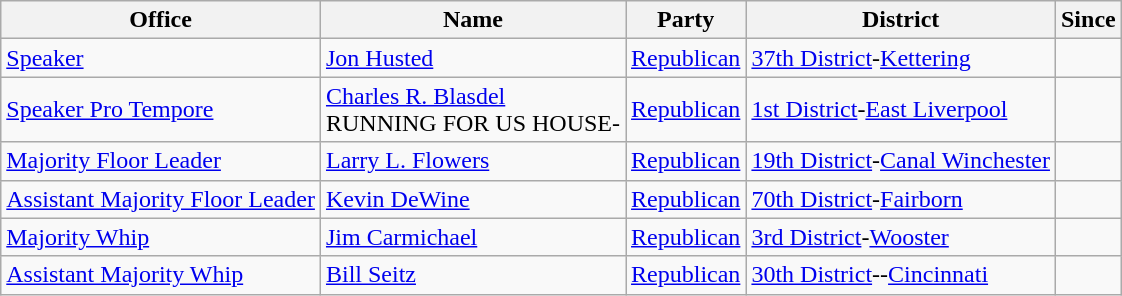<table class="wikitable">
<tr>
<th>Office</th>
<th>Name</th>
<th>Party</th>
<th>District</th>
<th>Since</th>
</tr>
<tr>
<td><a href='#'>Speaker</a></td>
<td><a href='#'>Jon Husted</a></td>
<td><a href='#'>Republican</a></td>
<td><a href='#'>37th District</a>-<a href='#'>Kettering</a></td>
<td> </td>
</tr>
<tr>
<td><a href='#'>Speaker Pro Tempore</a></td>
<td><a href='#'>Charles R. Blasdel</a><br>RUNNING FOR US HOUSE-</td>
<td><a href='#'>Republican</a></td>
<td><a href='#'>1st District</a>-<a href='#'>East Liverpool</a></td>
<td> </td>
</tr>
<tr>
<td><a href='#'>Majority Floor Leader</a></td>
<td><a href='#'>Larry L. Flowers</a></td>
<td><a href='#'>Republican</a></td>
<td><a href='#'>19th District</a>-<a href='#'>Canal Winchester</a></td>
<td> </td>
</tr>
<tr>
<td><a href='#'>Assistant Majority Floor Leader</a></td>
<td><a href='#'>Kevin DeWine</a></td>
<td><a href='#'>Republican</a></td>
<td><a href='#'>70th District</a>-<a href='#'>Fairborn</a></td>
<td> </td>
</tr>
<tr>
<td><a href='#'>Majority Whip</a></td>
<td><a href='#'>Jim Carmichael</a></td>
<td><a href='#'>Republican</a></td>
<td><a href='#'>3rd District</a>-<a href='#'>Wooster</a></td>
<td> </td>
</tr>
<tr>
<td><a href='#'>Assistant Majority Whip</a></td>
<td><a href='#'>Bill Seitz</a></td>
<td><a href='#'>Republican</a></td>
<td><a href='#'>30th District</a>--<a href='#'>Cincinnati</a></td>
<td> </td>
</tr>
</table>
